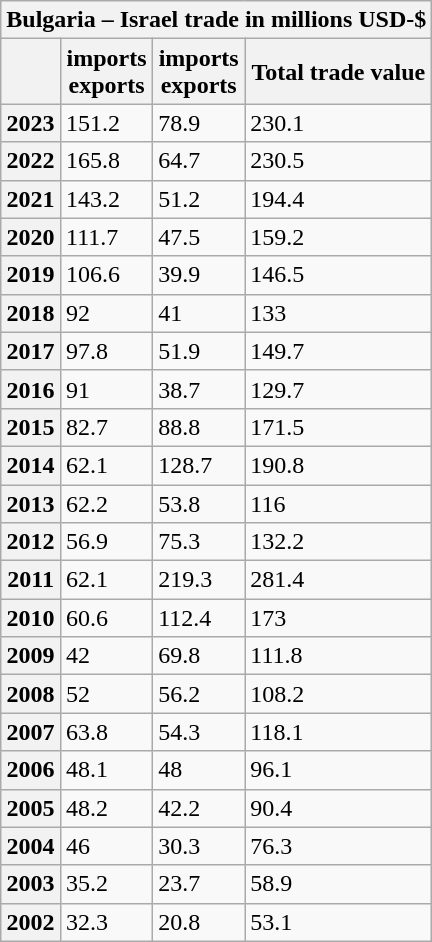<table class="wikitable">
<tr>
<th colspan="4">Bulgaria – Israel trade in millions USD-$</th>
</tr>
<tr>
<th></th>
<th> imports<br> exports</th>
<th> imports<br> exports</th>
<th>Total trade value</th>
</tr>
<tr>
<th>2023</th>
<td>151.2</td>
<td>78.9</td>
<td>230.1</td>
</tr>
<tr>
<th>2022</th>
<td>165.8</td>
<td>64.7</td>
<td>230.5</td>
</tr>
<tr>
<th>2021</th>
<td>143.2</td>
<td>51.2</td>
<td>194.4</td>
</tr>
<tr>
<th>2020</th>
<td>111.7</td>
<td>47.5</td>
<td>159.2</td>
</tr>
<tr>
<th>2019</th>
<td>106.6</td>
<td>39.9</td>
<td>146.5</td>
</tr>
<tr>
<th>2018</th>
<td>92</td>
<td>41</td>
<td>133</td>
</tr>
<tr>
<th>2017</th>
<td>97.8</td>
<td>51.9</td>
<td>149.7</td>
</tr>
<tr>
<th>2016</th>
<td>91</td>
<td>38.7</td>
<td>129.7</td>
</tr>
<tr>
<th>2015</th>
<td>82.7</td>
<td>88.8</td>
<td>171.5</td>
</tr>
<tr>
<th>2014</th>
<td>62.1</td>
<td>128.7</td>
<td>190.8</td>
</tr>
<tr>
<th>2013</th>
<td>62.2</td>
<td>53.8</td>
<td>116</td>
</tr>
<tr>
<th>2012</th>
<td>56.9</td>
<td>75.3</td>
<td>132.2</td>
</tr>
<tr>
<th>2011</th>
<td>62.1</td>
<td>219.3</td>
<td>281.4</td>
</tr>
<tr>
<th>2010</th>
<td>60.6</td>
<td>112.4</td>
<td>173</td>
</tr>
<tr>
<th>2009</th>
<td>42</td>
<td>69.8</td>
<td>111.8</td>
</tr>
<tr>
<th>2008</th>
<td>52</td>
<td>56.2</td>
<td>108.2</td>
</tr>
<tr>
<th>2007</th>
<td>63.8</td>
<td>54.3</td>
<td>118.1</td>
</tr>
<tr>
<th>2006</th>
<td>48.1</td>
<td>48</td>
<td>96.1</td>
</tr>
<tr>
<th>2005</th>
<td>48.2</td>
<td>42.2</td>
<td>90.4</td>
</tr>
<tr>
<th>2004</th>
<td>46</td>
<td>30.3</td>
<td>76.3</td>
</tr>
<tr>
<th>2003</th>
<td>35.2</td>
<td>23.7</td>
<td>58.9</td>
</tr>
<tr>
<th>2002</th>
<td>32.3</td>
<td>20.8</td>
<td>53.1</td>
</tr>
</table>
